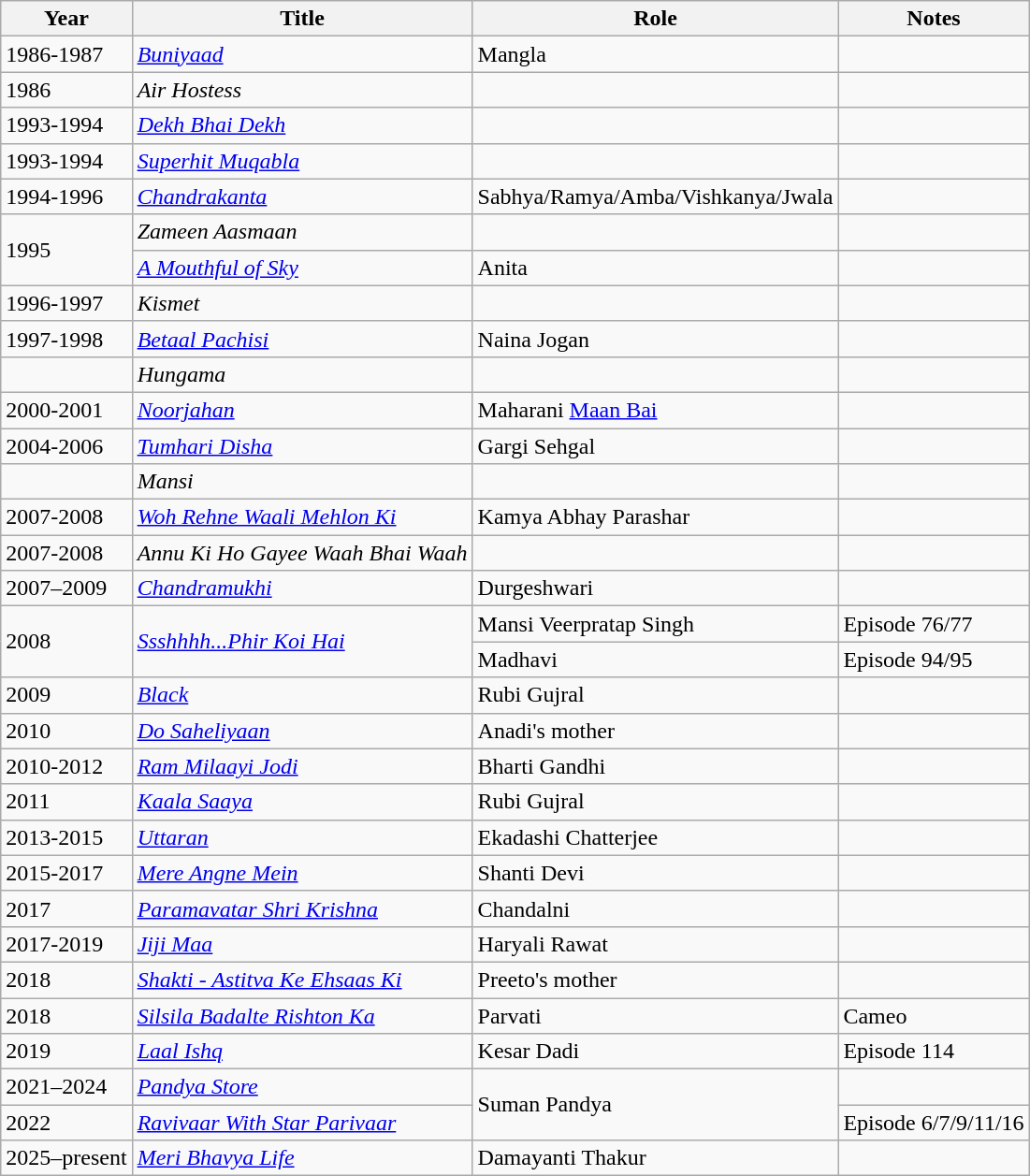<table class="wikitable">
<tr>
<th>Year</th>
<th>Title</th>
<th>Role</th>
<th>Notes</th>
</tr>
<tr>
<td>1986-1987</td>
<td><em><a href='#'>Buniyaad</a></em></td>
<td>Mangla</td>
<td></td>
</tr>
<tr>
<td>1986</td>
<td><em>Air Hostess</em></td>
<td></td>
<td></td>
</tr>
<tr>
<td>1993-1994</td>
<td><em><a href='#'>Dekh Bhai Dekh</a></em></td>
<td></td>
<td></td>
</tr>
<tr>
<td>1993-1994</td>
<td><em><a href='#'>Superhit Muqabla</a></em></td>
<td></td>
<td></td>
</tr>
<tr>
<td>1994-1996</td>
<td><em><a href='#'>Chandrakanta</a></em></td>
<td>Sabhya/Ramya/Amba/Vishkanya/Jwala</td>
<td></td>
</tr>
<tr>
<td rowspan="2">1995</td>
<td><em>Zameen Aasmaan</em></td>
<td></td>
<td></td>
</tr>
<tr>
<td><em><a href='#'>A Mouthful of Sky</a></em></td>
<td>Anita</td>
<td></td>
</tr>
<tr>
<td>1996-1997</td>
<td><em>Kismet</em></td>
<td></td>
<td></td>
</tr>
<tr>
<td>1997-1998</td>
<td><em><a href='#'>Betaal Pachisi</a></em></td>
<td>Naina Jogan</td>
<td></td>
</tr>
<tr>
<td></td>
<td><em>Hungama</em></td>
<td></td>
<td></td>
</tr>
<tr>
<td>2000-2001</td>
<td><em><a href='#'>Noorjahan</a></em></td>
<td>Maharani <a href='#'>Maan Bai</a></td>
<td></td>
</tr>
<tr>
<td>2004-2006</td>
<td><em><a href='#'>Tumhari Disha</a></em></td>
<td>Gargi Sehgal</td>
<td></td>
</tr>
<tr>
<td></td>
<td><em>Mansi</em></td>
<td></td>
<td></td>
</tr>
<tr>
<td>2007-2008</td>
<td><em><a href='#'>Woh Rehne Waali Mehlon Ki</a></em></td>
<td>Kamya Abhay Parashar</td>
<td></td>
</tr>
<tr>
<td>2007-2008</td>
<td><em>Annu Ki Ho Gayee Waah Bhai Waah</em></td>
<td></td>
<td></td>
</tr>
<tr>
<td>2007–2009</td>
<td><em><a href='#'>Chandramukhi</a></em></td>
<td>Durgeshwari</td>
<td></td>
</tr>
<tr>
<td rowspan="2">2008</td>
<td rowspan="2"><em><a href='#'>Ssshhhh...Phir Koi Hai</a></em></td>
<td>Mansi Veerpratap Singh</td>
<td>Episode 76/77</td>
</tr>
<tr>
<td>Madhavi</td>
<td>Episode 94/95</td>
</tr>
<tr>
<td>2009</td>
<td><em><a href='#'>Black</a></em></td>
<td>Rubi Gujral</td>
<td></td>
</tr>
<tr>
<td>2010</td>
<td><em><a href='#'>Do Saheliyaan</a></em></td>
<td>Anadi's mother</td>
<td></td>
</tr>
<tr>
<td>2010-2012</td>
<td><em><a href='#'>Ram Milaayi Jodi</a></em></td>
<td>Bharti Gandhi</td>
<td></td>
</tr>
<tr>
<td>2011</td>
<td><em><a href='#'>Kaala Saaya</a></em></td>
<td>Rubi Gujral</td>
<td></td>
</tr>
<tr>
<td>2013-2015</td>
<td><em><a href='#'>Uttaran</a></em></td>
<td>Ekadashi Chatterjee</td>
<td></td>
</tr>
<tr>
<td>2015-2017</td>
<td><em><a href='#'>Mere Angne Mein</a></em></td>
<td>Shanti Devi</td>
<td></td>
</tr>
<tr>
<td>2017</td>
<td><em><a href='#'>Paramavatar Shri Krishna</a></em></td>
<td>Chandalni</td>
<td></td>
</tr>
<tr>
<td>2017-2019</td>
<td><em><a href='#'>Jiji Maa</a></em></td>
<td>Haryali Rawat</td>
<td></td>
</tr>
<tr>
<td>2018</td>
<td><em><a href='#'>Shakti - Astitva Ke Ehsaas Ki</a></em></td>
<td>Preeto's mother</td>
</tr>
<tr>
<td>2018</td>
<td><em><a href='#'>Silsila Badalte Rishton Ka</a></em></td>
<td>Parvati</td>
<td>Cameo</td>
</tr>
<tr>
<td>2019</td>
<td><em><a href='#'>Laal Ishq</a></em></td>
<td>Kesar Dadi</td>
<td>Episode 114</td>
</tr>
<tr>
<td>2021–2024</td>
<td><em><a href='#'>Pandya Store</a></em></td>
<td rowspan= "2">Suman Pandya</td>
<td></td>
</tr>
<tr>
<td>2022</td>
<td><em><a href='#'>Ravivaar With Star Parivaar</a></em></td>
<td>Episode 6/7/9/11/16</td>
</tr>
<tr>
<td>2025–present</td>
<td><em><a href='#'>Meri Bhavya Life</a></em></td>
<td>Damayanti Thakur</td>
<td></td>
</tr>
</table>
